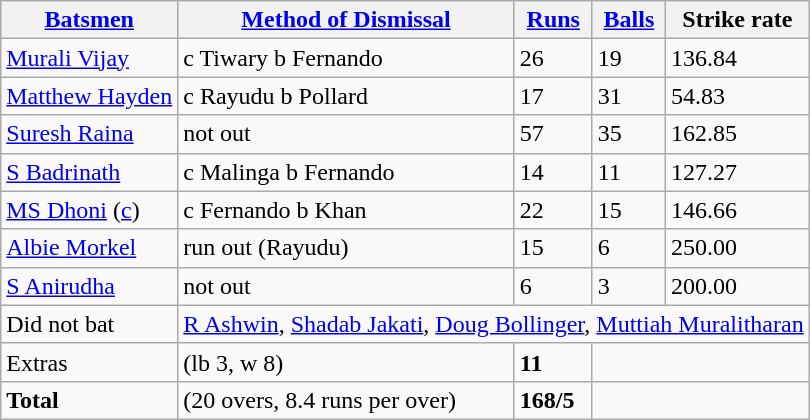<table class="wikitable">
<tr>
<th><a href='#'>Batsmen</a></th>
<th><a href='#'>Method of Dismissal</a></th>
<th><a href='#'>Runs</a></th>
<th><a href='#'>Balls</a></th>
<th>Strike rate</th>
</tr>
<tr>
<td><a href='#'>Murali Vijay</a></td>
<td>c Tiwary b Fernando</td>
<td>26</td>
<td>19</td>
<td>136.84</td>
</tr>
<tr>
<td><a href='#'>Matthew Hayden</a></td>
<td>c Rayudu b Pollard</td>
<td>17</td>
<td>31</td>
<td>54.83</td>
</tr>
<tr>
<td><a href='#'>Suresh Raina</a></td>
<td>not out</td>
<td>57</td>
<td>35</td>
<td>162.85</td>
</tr>
<tr>
<td><a href='#'>S Badrinath</a></td>
<td>c Malinga b Fernando</td>
<td>14</td>
<td>11</td>
<td>127.27</td>
</tr>
<tr>
<td><a href='#'>MS Dhoni</a> (<a href='#'>c</a>)</td>
<td>c Fernando b Khan</td>
<td>22</td>
<td>15</td>
<td>146.66</td>
</tr>
<tr>
<td><a href='#'>Albie Morkel</a></td>
<td>run out (Rayudu)</td>
<td>15</td>
<td>6</td>
<td>250.00</td>
</tr>
<tr>
<td><a href='#'>S Anirudha</a></td>
<td>not out</td>
<td>6</td>
<td>3</td>
<td>200.00</td>
</tr>
<tr>
<td>Did not bat</td>
<td colspan="4"><a href='#'>R Ashwin</a>, <a href='#'>Shadab Jakati</a>, <a href='#'>Doug Bollinger</a>, <a href='#'>Muttiah Muralitharan</a></td>
</tr>
<tr>
<td>Extras</td>
<td>(lb 3, w 8)</td>
<td><strong>11</strong></td>
<td colspan="2"></td>
</tr>
<tr>
<td><strong>Total</strong></td>
<td>(20 overs, 8.4 runs per over)</td>
<td><strong>168/5</strong></td>
<td colspan="2"></td>
</tr>
</table>
